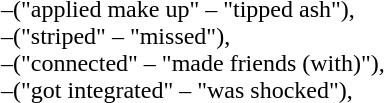<table style="white-space:nowrap; border-style:none" cellspacing="0" cellpadding="0">
<tr>
<td></td>
<td><span> – </span></td>
<td>("applied make up" – "tipped ash"),</td>
</tr>
<tr>
<td></td>
<td><span> – </span></td>
<td>("striped" – "missed"),</td>
</tr>
<tr>
<td></td>
<td><span> – </span></td>
<td>("connected" – "made friends (with)"),</td>
</tr>
<tr>
<td></td>
<td><span> – </span></td>
<td>("got integrated" – "was shocked"),</td>
</tr>
</table>
